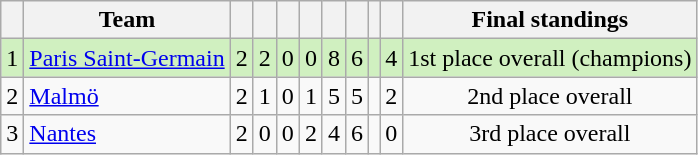<table class="wikitable" style="text-align:center">
<tr>
<th></th>
<th>Team</th>
<th></th>
<th></th>
<th></th>
<th></th>
<th></th>
<th></th>
<th></th>
<th></th>
<th>Final standings</th>
</tr>
<tr style="background:#D0F0C0;">
<td>1</td>
<td align="left"> <a href='#'>Paris Saint-Germain</a></td>
<td>2</td>
<td>2</td>
<td>0</td>
<td>0</td>
<td>8</td>
<td>6</td>
<td></td>
<td>4</td>
<td>1st place overall (champions)</td>
</tr>
<tr>
<td>2</td>
<td align="left"> <a href='#'>Malmö</a></td>
<td>2</td>
<td>1</td>
<td>0</td>
<td>1</td>
<td>5</td>
<td>5</td>
<td></td>
<td>2</td>
<td>2nd place overall</td>
</tr>
<tr>
<td>3</td>
<td align="left"> <a href='#'>Nantes</a></td>
<td>2</td>
<td>0</td>
<td>0</td>
<td>2</td>
<td>4</td>
<td>6</td>
<td></td>
<td>0</td>
<td>3rd place overall</td>
</tr>
</table>
